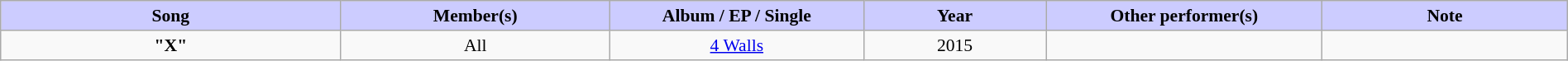<table class="wikitable" style="margin:0.5em auto; clear:both; font-size:.9em; text-align:center; width:100%">
<tr>
<th width="500" style="background: #CCCCFF;">Song</th>
<th width="350" style="background: #CCCCFF;">Member(s)</th>
<th width="350" style="background: #CCCCFF;">Album / EP / Single</th>
<th width="250" style="background: #CCCCFF;">Year</th>
<th width="350" style="background: #CCCCFF;">Other performer(s)</th>
<th width="350" style="background: #CCCCFF;">Note</th>
</tr>
<tr>
<td><strong>"X"</strong></td>
<td>All</td>
<td><a href='#'>4 Walls</a></td>
<td>2015</td>
<td></td>
<td></td>
</tr>
</table>
